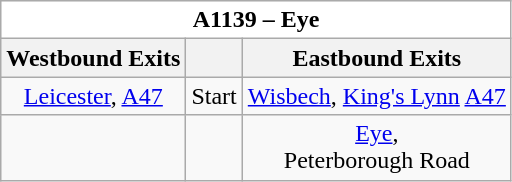<table class="wikitable">
<tr align="center" bgcolor="white" style="color: #black">
<td colspan="5"><strong>A1139 – Eye</strong></td>
</tr>
<tr>
<th scope=col>Westbound Exits</th>
<th scope=col></th>
<th scope=col>Eastbound Exits</th>
</tr>
<tr align="center">
<td><a href='#'>Leicester</a>, <a href='#'>A47</a></td>
<td>Start</td>
<td><a href='#'>Wisbech</a>, <a href='#'>King's Lynn</a> <a href='#'>A47</a></td>
</tr>
<tr align="center">
<td></td>
<td></td>
<td><a href='#'>Eye</a>,<br>Peterborough Road</td>
</tr>
</table>
